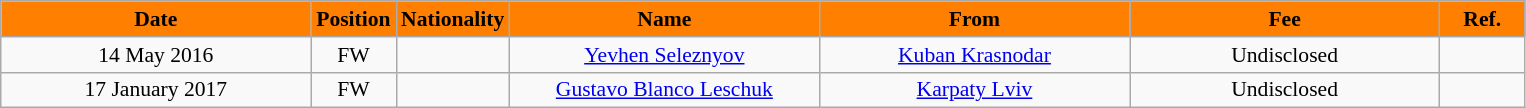<table class="wikitable" style="text-align:center; font-size:90%; ">
<tr>
<th style="background:#FF8000; color:black; width:200px;">Date</th>
<th style="background:#FF8000; color:black; width:50px;">Position</th>
<th style="background:#FF8000; color:black; width:50px;">Nationality</th>
<th style="background:#FF8000; color:black; width:200px;">Name</th>
<th style="background:#FF8000; color:black; width:200px;">From</th>
<th style="background:#FF8000; color:black; width:200px;">Fee</th>
<th style="background:#FF8000; color:black; width:50px;">Ref.</th>
</tr>
<tr>
<td>14 May 2016</td>
<td>FW</td>
<td></td>
<td><a href='#'>Yevhen Seleznyov</a></td>
<td><a href='#'>Kuban Krasnodar</a></td>
<td>Undisclosed</td>
<td></td>
</tr>
<tr>
<td>17 January 2017</td>
<td>FW</td>
<td></td>
<td><a href='#'>Gustavo Blanco Leschuk</a></td>
<td><a href='#'>Karpaty Lviv</a></td>
<td>Undisclosed</td>
<td></td>
</tr>
</table>
